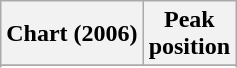<table class="wikitable plainrowheaders" style="text-align:center;">
<tr>
<th scope="col">Chart (2006)</th>
<th scope="col">Peak<br>position</th>
</tr>
<tr>
</tr>
<tr>
</tr>
</table>
